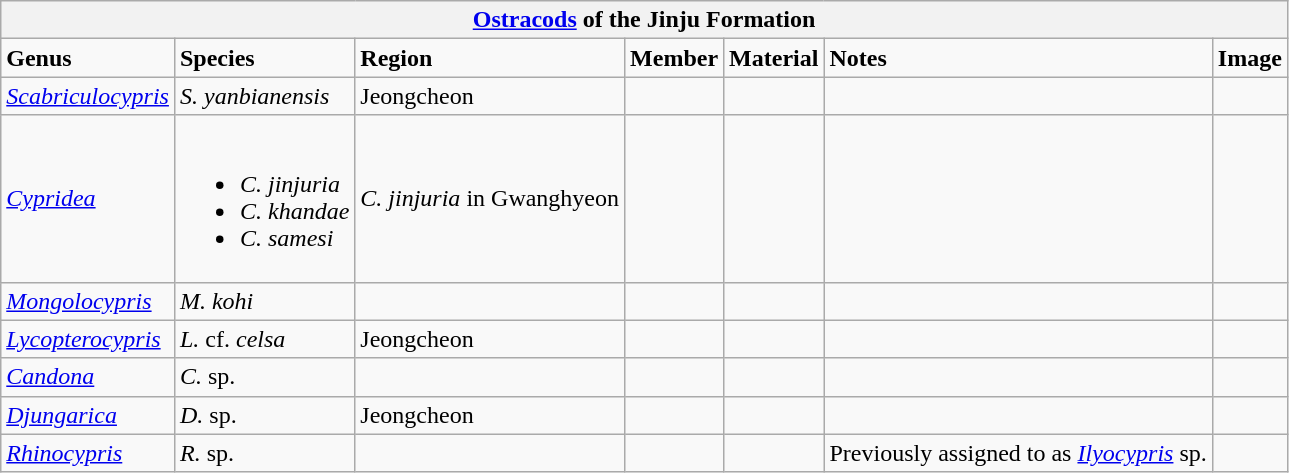<table class="wikitable">
<tr>
<th colspan="7"><a href='#'>Ostracods</a> of the Jinju Formation</th>
</tr>
<tr>
<td><strong>Genus</strong></td>
<td><strong>Species</strong></td>
<td><strong>Region</strong></td>
<td><strong>Member</strong></td>
<td><strong>Material</strong></td>
<td><strong>Notes</strong></td>
<td><strong>Image</strong></td>
</tr>
<tr>
<td><em><a href='#'>Scabriculocypris</a></em></td>
<td><em>S. yanbianensis</em></td>
<td>Jeongcheon</td>
<td></td>
<td></td>
<td></td>
<td></td>
</tr>
<tr>
<td><em><a href='#'>Cypridea</a></em></td>
<td><br><ul><li><em>C. jinjuria</em></li><li><em>C. khandae</em></li><li><em>C. samesi</em></li></ul></td>
<td><em>C. jinjuria</em> in Gwanghyeon</td>
<td></td>
<td></td>
<td></td>
<td></td>
</tr>
<tr>
<td><em><a href='#'>Mongolocypris</a></em></td>
<td><em>M. kohi</em></td>
<td></td>
<td></td>
<td></td>
<td></td>
<td></td>
</tr>
<tr>
<td><em><a href='#'>Lycopterocypris</a></em></td>
<td><em>L.</em> cf. <em>celsa</em></td>
<td>Jeongcheon</td>
<td></td>
<td></td>
<td></td>
<td></td>
</tr>
<tr>
<td><em><a href='#'>Candona</a></em></td>
<td><em>C.</em> sp.</td>
<td></td>
<td></td>
<td></td>
<td></td>
<td></td>
</tr>
<tr>
<td><em><a href='#'>Djungarica</a></em></td>
<td><em>D.</em> sp.</td>
<td>Jeongcheon</td>
<td></td>
<td></td>
<td></td>
<td></td>
</tr>
<tr>
<td><em><a href='#'>Rhinocypris</a></em></td>
<td><em>R.</em> sp.</td>
<td></td>
<td></td>
<td></td>
<td>Previously assigned to as <em><a href='#'>Ilyocypris</a></em> sp.</td>
<td></td>
</tr>
</table>
